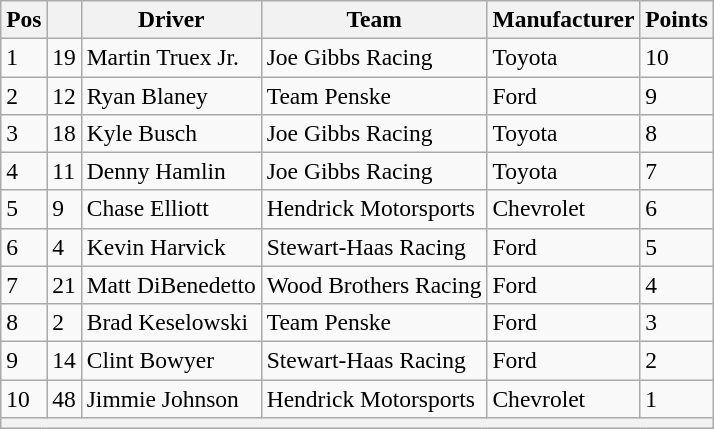<table class="wikitable" style="font-size:98%">
<tr>
<th>Pos</th>
<th></th>
<th>Driver</th>
<th>Team</th>
<th>Manufacturer</th>
<th>Points</th>
</tr>
<tr>
<td>1</td>
<td>19</td>
<td>Martin Truex Jr.</td>
<td>Joe Gibbs Racing</td>
<td>Toyota</td>
<td>10</td>
</tr>
<tr>
<td>2</td>
<td>12</td>
<td>Ryan Blaney</td>
<td>Team Penske</td>
<td>Ford</td>
<td>9</td>
</tr>
<tr>
<td>3</td>
<td>18</td>
<td>Kyle Busch</td>
<td>Joe Gibbs Racing</td>
<td>Toyota</td>
<td>8</td>
</tr>
<tr>
<td>4</td>
<td>11</td>
<td>Denny Hamlin</td>
<td>Joe Gibbs Racing</td>
<td>Toyota</td>
<td>7</td>
</tr>
<tr>
<td>5</td>
<td>9</td>
<td>Chase Elliott</td>
<td>Hendrick Motorsports</td>
<td>Chevrolet</td>
<td>6</td>
</tr>
<tr>
<td>6</td>
<td>4</td>
<td>Kevin Harvick</td>
<td>Stewart-Haas Racing</td>
<td>Ford</td>
<td>5</td>
</tr>
<tr>
<td>7</td>
<td>21</td>
<td>Matt DiBenedetto</td>
<td>Wood Brothers Racing</td>
<td>Ford</td>
<td>4</td>
</tr>
<tr>
<td>8</td>
<td>2</td>
<td>Brad Keselowski</td>
<td>Team Penske</td>
<td>Ford</td>
<td>3</td>
</tr>
<tr>
<td>9</td>
<td>14</td>
<td>Clint Bowyer</td>
<td>Stewart-Haas Racing</td>
<td>Ford</td>
<td>2</td>
</tr>
<tr>
<td>10</td>
<td>48</td>
<td>Jimmie Johnson</td>
<td>Hendrick Motorsports</td>
<td>Chevrolet</td>
<td>1</td>
</tr>
<tr>
<th colspan="6"></th>
</tr>
</table>
